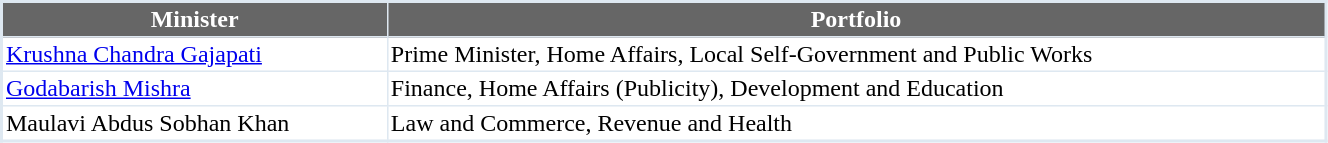<table width="70%" cellpadding="2" cellspacing="0" border="1" style="border-collapse: collapse; border: 2px #DEE8F1 solid; font-size: x-big; font-family: verdana">
<tr>
<th style="background-color:#666666; color:white">Minister</th>
<th style="background-color:#666666; color:white">Portfolio</th>
</tr>
<tr>
<td><a href='#'>Krushna Chandra Gajapati</a></td>
<td>Prime Minister, Home Affairs, Local Self-Government and Public Works</td>
</tr>
<tr>
<td><a href='#'>Godabarish Mishra</a></td>
<td>Finance, Home Affairs (Publicity), Development and Education</td>
</tr>
<tr>
<td>Maulavi Abdus Sobhan Khan</td>
<td>Law and Commerce, Revenue and Health</td>
</tr>
</table>
